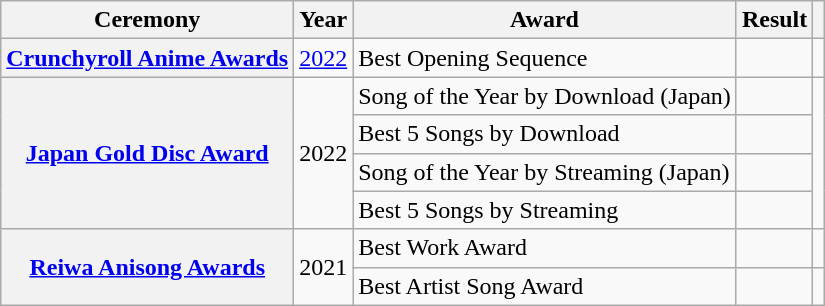<table class="wikitable sortable plainrowheaders">
<tr>
<th scope="col">Ceremony</th>
<th scope="col">Year</th>
<th scope="col">Award</th>
<th scope="col">Result</th>
<th scope="col" class="unsortable"></th>
</tr>
<tr>
<th scope="row"><a href='#'>Crunchyroll Anime Awards</a></th>
<td style="text-align:center;"><a href='#'>2022</a></td>
<td>Best Opening Sequence</td>
<td></td>
<td style="text-align:center;"></td>
</tr>
<tr>
<th scope="row" rowspan="4"><a href='#'>Japan Gold Disc Award</a></th>
<td style="text-align:center;" rowspan="4">2022</td>
<td>Song of the Year by Download (Japan)</td>
<td></td>
<td style="text-align:center;" rowspan="4"></td>
</tr>
<tr>
<td>Best 5 Songs by Download</td>
<td></td>
</tr>
<tr>
<td>Song of the Year by Streaming (Japan)</td>
<td></td>
</tr>
<tr>
<td>Best 5 Songs by Streaming</td>
<td></td>
</tr>
<tr>
<th scope="row" rowspan="2"><a href='#'>Reiwa Anisong Awards</a></th>
<td style="text-align:center;" rowspan="2">2021</td>
<td>Best Work Award</td>
<td></td>
<td style="text-align:center;"></td>
</tr>
<tr>
<td>Best Artist Song Award</td>
<td></td>
<td style="text-align:center;"></td>
</tr>
</table>
